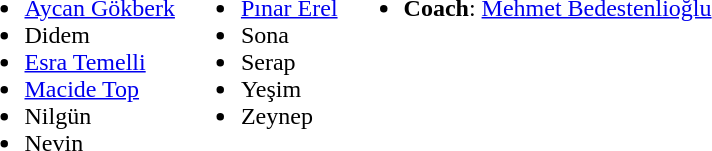<table>
<tr valign="top">
<td><br><ul><li> <a href='#'>Aycan Gökberk</a></li><li> Didem</li><li> <a href='#'>Esra Temelli</a></li><li> <a href='#'>Macide Top</a></li><li> Nilgün</li><li> Nevin</li></ul></td>
<td><br><ul><li> <a href='#'>Pınar Erel</a></li><li> Sona</li><li> Serap</li><li> Yeşim</li><li> Zeynep</li></ul></td>
<td><br><ul><li><strong>Coach</strong>:  <a href='#'>Mehmet Bedestenlioğlu</a></li></ul></td>
</tr>
</table>
